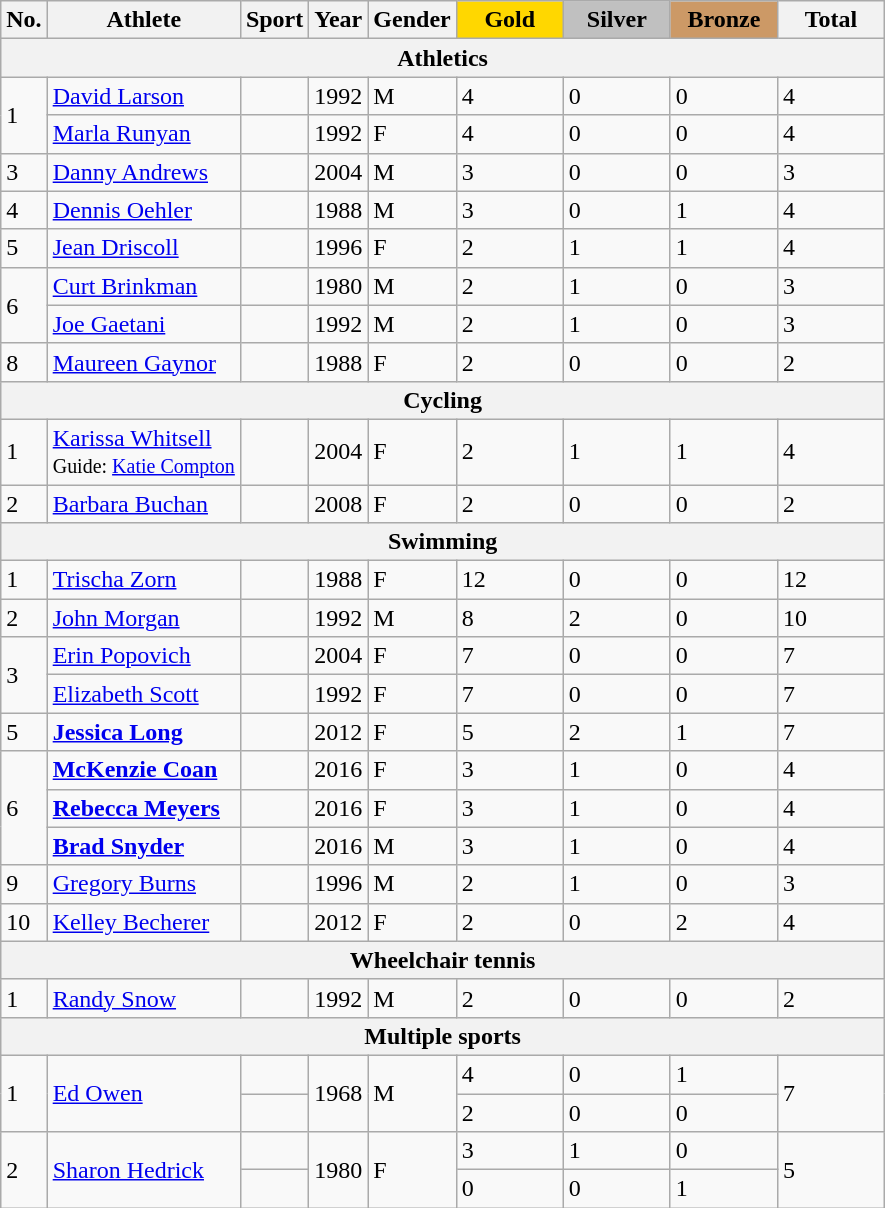<table class="wikitable sortable">
<tr>
<th>No.</th>
<th>Athlete</th>
<th>Sport</th>
<th>Year</th>
<th>Gender</th>
<th style="background:gold; width:4.0em; font-weight:bold;">Gold</th>
<th style="background:silver; width:4.0em; font-weight:bold;">Silver</th>
<th style="background:#c96; width:4.0em; font-weight:bold;">Bronze</th>
<th style="width:4.0em;">Total</th>
</tr>
<tr>
<th colspan="9" style="text-align:center;" font-size:90%; line-height:12px;"><strong>Athletics</strong></th>
</tr>
<tr>
<td rowspan="2">1</td>
<td><a href='#'>David Larson</a></td>
<td></td>
<td>1992</td>
<td>M</td>
<td>4</td>
<td>0</td>
<td>0</td>
<td>4</td>
</tr>
<tr>
<td><a href='#'>Marla Runyan</a></td>
<td></td>
<td>1992</td>
<td>F</td>
<td>4</td>
<td>0</td>
<td>0</td>
<td>4</td>
</tr>
<tr>
<td>3</td>
<td><a href='#'>Danny Andrews</a></td>
<td></td>
<td>2004</td>
<td>M</td>
<td>3</td>
<td>0</td>
<td>0</td>
<td>3</td>
</tr>
<tr>
<td>4</td>
<td><a href='#'>Dennis Oehler</a></td>
<td></td>
<td>1988</td>
<td>M</td>
<td>3</td>
<td>0</td>
<td>1</td>
<td>4</td>
</tr>
<tr>
<td>5</td>
<td><a href='#'>Jean Driscoll</a></td>
<td></td>
<td>1996</td>
<td>F</td>
<td>2</td>
<td>1</td>
<td>1</td>
<td>4</td>
</tr>
<tr>
<td rowspan="2">6</td>
<td><a href='#'>Curt Brinkman</a></td>
<td></td>
<td>1980</td>
<td>M</td>
<td>2</td>
<td>1</td>
<td>0</td>
<td>3</td>
</tr>
<tr>
<td><a href='#'>Joe Gaetani</a></td>
<td></td>
<td>1992</td>
<td>M</td>
<td>2</td>
<td>1</td>
<td>0</td>
<td>3</td>
</tr>
<tr>
<td>8</td>
<td><a href='#'>Maureen Gaynor</a></td>
<td></td>
<td>1988</td>
<td>F</td>
<td>2</td>
<td>0</td>
<td>0</td>
<td>2</td>
</tr>
<tr>
<th colspan="9" style="text-align:center;" font-size:90%" line-height:12px;"><strong>Cycling</strong></th>
</tr>
<tr>
<td>1</td>
<td><a href='#'>Karissa Whitsell</a><br><small>Guide: <a href='#'>Katie Compton</a></small></td>
<td></td>
<td>2004</td>
<td>F</td>
<td>2</td>
<td>1</td>
<td>1</td>
<td>4</td>
</tr>
<tr>
<td>2</td>
<td><a href='#'>Barbara Buchan</a></td>
<td></td>
<td>2008</td>
<td>F</td>
<td>2</td>
<td>0</td>
<td>0</td>
<td>2</td>
</tr>
<tr>
<th colspan="9" style="text-align:center;" font-size:90%; line-height:12px;"><strong>Swimming</strong></th>
</tr>
<tr>
<td>1</td>
<td><a href='#'>Trischa Zorn</a></td>
<td></td>
<td>1988</td>
<td>F</td>
<td>12</td>
<td>0</td>
<td>0</td>
<td>12</td>
</tr>
<tr>
<td>2</td>
<td><a href='#'>John Morgan</a></td>
<td></td>
<td>1992</td>
<td>M</td>
<td>8</td>
<td>2</td>
<td>0</td>
<td>10</td>
</tr>
<tr>
<td rowspan="2">3</td>
<td><a href='#'>Erin Popovich</a></td>
<td></td>
<td>2004</td>
<td>F</td>
<td>7</td>
<td>0</td>
<td>0</td>
<td>7</td>
</tr>
<tr>
<td><a href='#'>Elizabeth Scott</a></td>
<td></td>
<td>1992</td>
<td>F</td>
<td>7</td>
<td>0</td>
<td>0</td>
<td>7</td>
</tr>
<tr>
<td>5</td>
<td><strong><a href='#'>Jessica Long</a></strong></td>
<td></td>
<td>2012</td>
<td>F</td>
<td>5</td>
<td>2</td>
<td>1</td>
<td>7</td>
</tr>
<tr>
<td rowspan="3">6</td>
<td><strong><a href='#'>McKenzie Coan</a></strong></td>
<td></td>
<td>2016</td>
<td>F</td>
<td>3</td>
<td>1</td>
<td>0</td>
<td>4</td>
</tr>
<tr>
<td><strong><a href='#'>Rebecca Meyers</a></strong></td>
<td></td>
<td>2016</td>
<td>F</td>
<td>3</td>
<td>1</td>
<td>0</td>
<td>4</td>
</tr>
<tr>
<td><strong><a href='#'>Brad Snyder</a></strong></td>
<td></td>
<td>2016</td>
<td>M</td>
<td>3</td>
<td>1</td>
<td>0</td>
<td>4</td>
</tr>
<tr>
<td>9</td>
<td><a href='#'>Gregory Burns</a></td>
<td></td>
<td>1996</td>
<td>M</td>
<td>2</td>
<td>1</td>
<td>0</td>
<td>3</td>
</tr>
<tr>
<td>10</td>
<td><a href='#'>Kelley Becherer</a></td>
<td></td>
<td>2012</td>
<td>F</td>
<td>2</td>
<td>0</td>
<td>2</td>
<td>4</td>
</tr>
<tr>
<th colspan="9" style="text-align:center;" font-size:90%; line-height:12px;"><strong>Wheelchair tennis</strong></th>
</tr>
<tr>
<td>1</td>
<td><a href='#'>Randy Snow</a></td>
<td></td>
<td>1992</td>
<td>M</td>
<td>2</td>
<td>0</td>
<td>0</td>
<td>2</td>
</tr>
<tr>
<th colspan="9" style="text-align:center;" font-size:90%; line-height:12px;"><strong>Multiple sports</strong></th>
</tr>
<tr>
<td rowspan="2">1</td>
<td rowspan="2"><a href='#'>Ed Owen</a></td>
<td></td>
<td rowspan="2">1968</td>
<td rowspan="2">M</td>
<td>4</td>
<td>0</td>
<td>1</td>
<td rowspan="2">7</td>
</tr>
<tr>
<td></td>
<td>2</td>
<td>0</td>
<td>0</td>
</tr>
<tr>
<td rowspan="2">2</td>
<td rowspan="2"><a href='#'>Sharon Hedrick</a></td>
<td></td>
<td rowspan="2">1980</td>
<td rowspan="2">F</td>
<td>3</td>
<td>1</td>
<td>0</td>
<td rowspan="2">5</td>
</tr>
<tr>
<td></td>
<td>0</td>
<td>0</td>
<td>1</td>
</tr>
</table>
